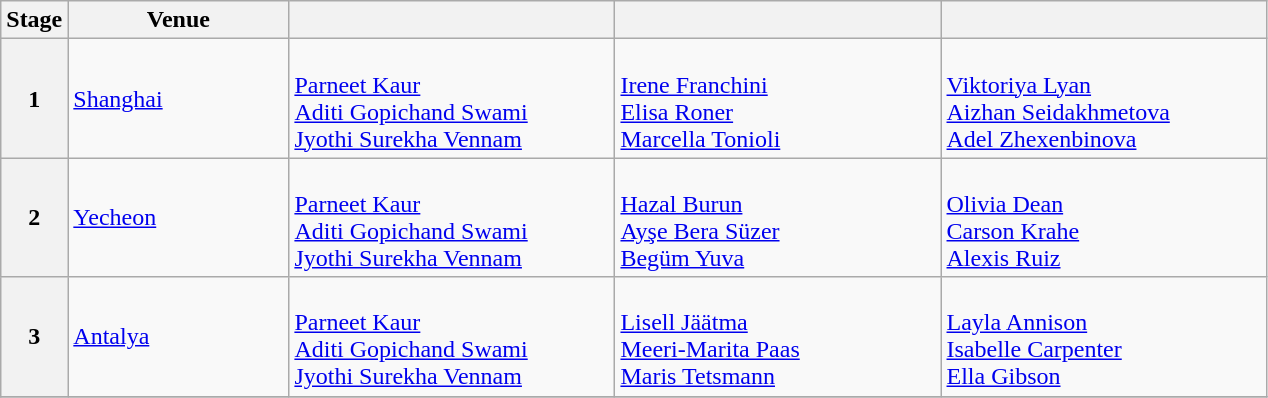<table class="wikitable">
<tr>
<th>Stage</th>
<th width=140>Venue</th>
<th width=210></th>
<th width=210></th>
<th width=210></th>
</tr>
<tr>
<th>1</th>
<td> <a href='#'>Shanghai</a></td>
<td> <br> <a href='#'>Parneet Kaur</a> <br> <a href='#'>Aditi Gopichand Swami</a> <br> <a href='#'>Jyothi Surekha Vennam</a></td>
<td> <br> <a href='#'>Irene Franchini</a> <br> <a href='#'>Elisa Roner</a> <br> <a href='#'>Marcella Tonioli</a></td>
<td> <br> <a href='#'>Viktoriya Lyan</a> <br> <a href='#'>Aizhan Seidakhmetova</a> <br> <a href='#'>Adel Zhexenbinova</a></td>
</tr>
<tr>
<th>2</th>
<td> <a href='#'>Yecheon</a></td>
<td> <br> <a href='#'>Parneet Kaur</a> <br> <a href='#'>Aditi Gopichand Swami</a> <br> <a href='#'>Jyothi Surekha Vennam</a></td>
<td> <br> <a href='#'>Hazal Burun</a> <br> <a href='#'>Ayşe Bera Süzer</a> <br> <a href='#'>Begüm Yuva</a></td>
<td> <br> <a href='#'>Olivia Dean</a> <br> <a href='#'>Carson Krahe</a> <br> <a href='#'>Alexis Ruiz</a></td>
</tr>
<tr>
<th>3</th>
<td> <a href='#'>Antalya</a></td>
<td> <br> <a href='#'>Parneet Kaur</a> <br> <a href='#'>Aditi Gopichand Swami</a> <br> <a href='#'>Jyothi Surekha Vennam</a></td>
<td> <br> <a href='#'>Lisell Jäätma</a> <br> <a href='#'>Meeri-Marita Paas</a> <br> <a href='#'>Maris Tetsmann</a></td>
<td> <br> <a href='#'>Layla Annison</a> <br> <a href='#'>Isabelle Carpenter</a> <br> <a href='#'>Ella Gibson</a></td>
</tr>
<tr>
</tr>
</table>
